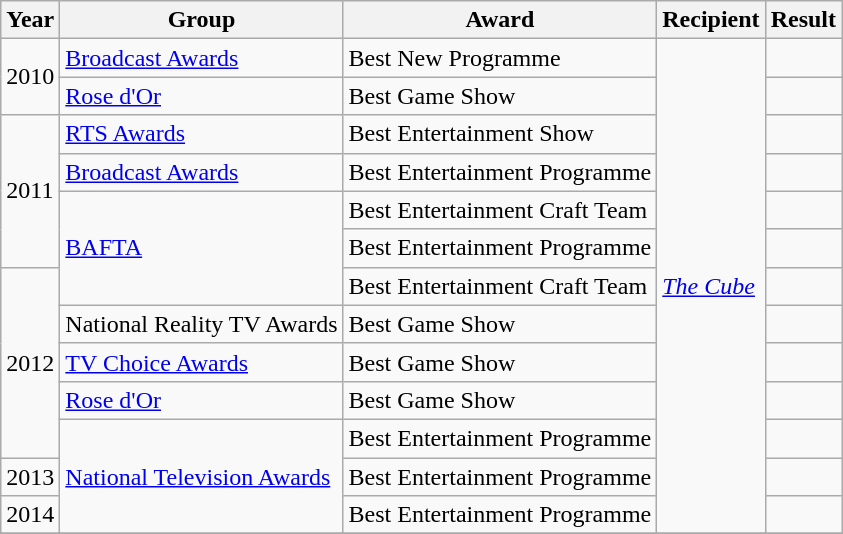<table class="wikitable">
<tr>
<th>Year</th>
<th>Group</th>
<th>Award</th>
<th>Recipient</th>
<th>Result</th>
</tr>
<tr>
<td rowspan=2>2010</td>
<td><a href='#'>Broadcast Awards</a></td>
<td>Best New Programme</td>
<td rowspan=13><em><a href='#'>The Cube</a></em></td>
<td></td>
</tr>
<tr>
<td><a href='#'>Rose d'Or</a></td>
<td>Best Game Show</td>
<td></td>
</tr>
<tr>
<td rowspan=4>2011</td>
<td><a href='#'>RTS Awards</a></td>
<td>Best Entertainment Show</td>
<td></td>
</tr>
<tr>
<td><a href='#'>Broadcast Awards</a></td>
<td>Best Entertainment Programme</td>
<td></td>
</tr>
<tr>
<td rowspan=3><a href='#'>BAFTA</a></td>
<td>Best Entertainment Craft Team</td>
<td></td>
</tr>
<tr>
<td>Best Entertainment Programme</td>
<td></td>
</tr>
<tr>
<td rowspan=5>2012</td>
<td>Best Entertainment Craft Team</td>
<td></td>
</tr>
<tr>
<td>National Reality TV Awards</td>
<td>Best Game Show</td>
<td></td>
</tr>
<tr>
<td><a href='#'>TV Choice Awards</a></td>
<td>Best Game Show</td>
<td></td>
</tr>
<tr>
<td><a href='#'>Rose d'Or</a></td>
<td>Best Game Show</td>
<td></td>
</tr>
<tr>
<td rowspan=3><a href='#'>National Television Awards</a></td>
<td>Best Entertainment Programme</td>
<td></td>
</tr>
<tr>
<td>2013</td>
<td>Best Entertainment Programme</td>
<td></td>
</tr>
<tr>
<td>2014</td>
<td>Best Entertainment Programme</td>
<td></td>
</tr>
<tr>
</tr>
</table>
